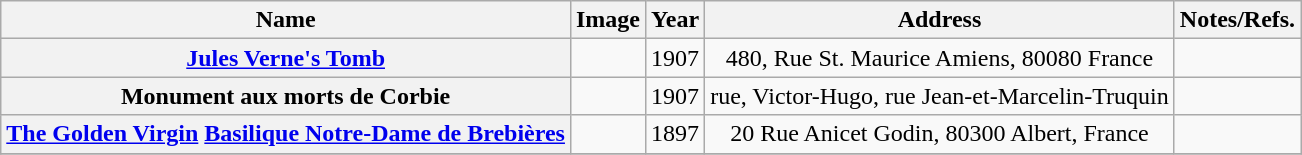<table class="wikitable sortable" style="text-align:center;font-size:100%;">
<tr>
<th>Name</th>
<th class="unsortable">Image</th>
<th>Year</th>
<th>Address</th>
<th class="unsortable">Notes/Refs.</th>
</tr>
<tr>
<th><a href='#'>Jules Verne's Tomb</a></th>
<td></td>
<td>1907</td>
<td>480, Rue St. Maurice Amiens, 80080 France</td>
<td style="text-align:left;"></td>
</tr>
<tr>
<th>Monument aux morts de Corbie</th>
<td></td>
<td>1907</td>
<td>rue, Victor-Hugo, rue Jean-et-Marcelin-Truquin</td>
<td style="text-align:left;"></td>
</tr>
<tr>
<th><a href='#'>The Golden Virgin</a> <a href='#'>Basilique Notre-Dame de Brebières</a></th>
<td></td>
<td>1897</td>
<td>20 Rue Anicet Godin, 80300 Albert, France</td>
<td style="text-align:left;"></td>
</tr>
<tr>
</tr>
</table>
